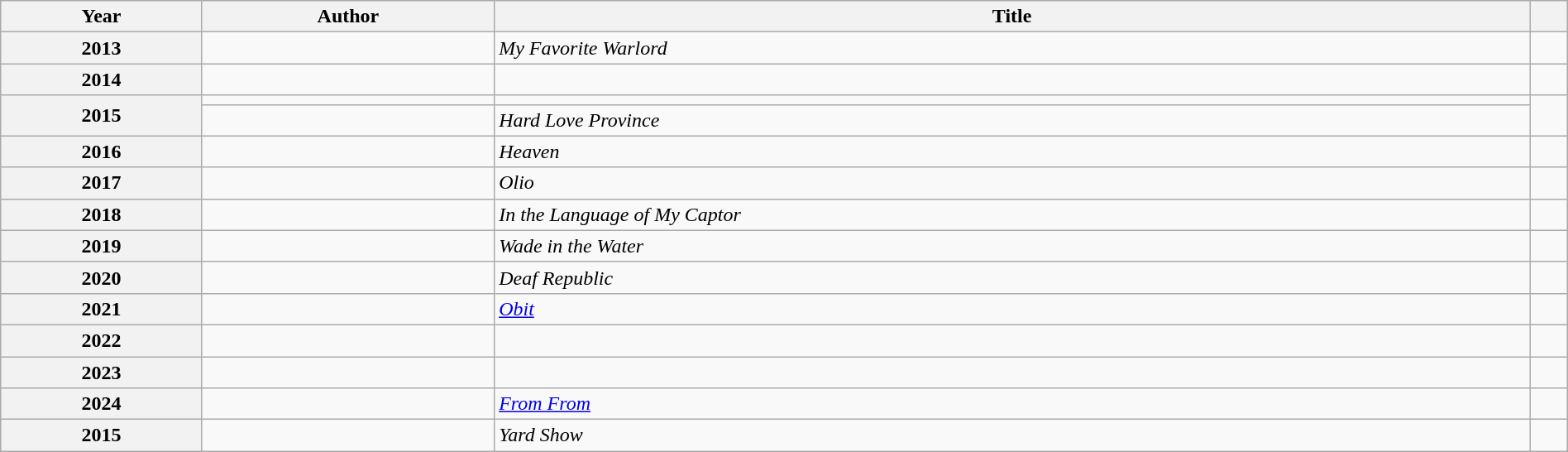<table class="wikitable sortable mw-collapsible"  width="100%">
<tr>
<th scope="col">Year</th>
<th scope="col">Author</th>
<th scope="col">Title</th>
<th scope="col"></th>
</tr>
<tr>
<th>2013</th>
<td></td>
<td><em>My Favorite Warlord</em></td>
<td></td>
</tr>
<tr>
<th>2014</th>
<td></td>
<td></td>
<td></td>
</tr>
<tr>
<th rowspan="2">2015</th>
<td></td>
<td></td>
<td rowspan="2"></td>
</tr>
<tr>
<td></td>
<td><em>Hard Love Province</em></td>
</tr>
<tr>
<th>2016</th>
<td></td>
<td><em>Heaven</em></td>
<td></td>
</tr>
<tr>
<th>2017</th>
<td></td>
<td><em>Olio</em></td>
<td></td>
</tr>
<tr>
<th>2018</th>
<td></td>
<td><em>In the Language of My Captor</em></td>
<td></td>
</tr>
<tr>
<th>2019</th>
<td></td>
<td><em>Wade in the Water</em></td>
<td></td>
</tr>
<tr>
<th>2020</th>
<td></td>
<td><em>Deaf Republic</em></td>
<td></td>
</tr>
<tr>
<th>2021</th>
<td></td>
<td><a href='#'><em>Obit</em></a></td>
<td></td>
</tr>
<tr>
<th>2022</th>
<td></td>
<td></td>
<td></td>
</tr>
<tr>
<th>2023</th>
<td></td>
<td></td>
<td></td>
</tr>
<tr>
<th>2024</th>
<td></td>
<td><em><a href='#'>From From</a></em></td>
<td></td>
</tr>
<tr>
<th>2015</th>
<td></td>
<td><em>Yard Show</em></td>
<td></td>
</tr>
</table>
